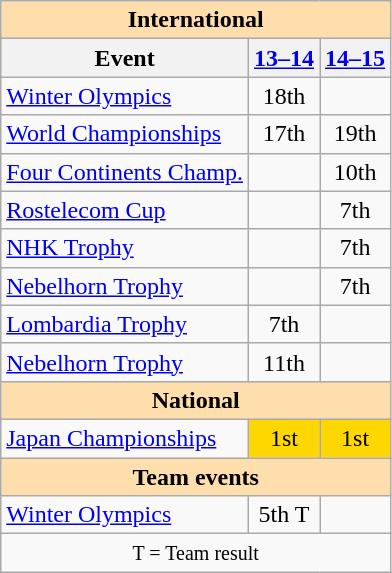<table class="wikitable" style="text-align:center">
<tr>
<th style="background-color: #ffdead; " colspan=3 align=center>International</th>
</tr>
<tr>
<th>Event</th>
<th><a href='#'>13–14</a></th>
<th><a href='#'>14–15</a></th>
</tr>
<tr>
<td align=left><a href='#'>Winter Olympics</a></td>
<td>18th</td>
<td></td>
</tr>
<tr>
<td align=left><a href='#'>World Championships</a></td>
<td>17th</td>
<td>19th</td>
</tr>
<tr>
<td align=left><a href='#'>Four Continents Champ.</a></td>
<td></td>
<td>10th</td>
</tr>
<tr>
<td align=left> <a href='#'>Rostelecom Cup</a></td>
<td></td>
<td>7th</td>
</tr>
<tr>
<td align=left> <a href='#'>NHK Trophy</a></td>
<td></td>
<td>7th</td>
</tr>
<tr>
<td align=left> <a href='#'>Nebelhorn Trophy</a></td>
<td></td>
<td>7th</td>
</tr>
<tr>
<td align=left><a href='#'>Lombardia Trophy</a></td>
<td>7th</td>
<td></td>
</tr>
<tr>
<td align=left><a href='#'>Nebelhorn Trophy</a></td>
<td>11th</td>
<td></td>
</tr>
<tr>
<th style="background-color: #ffdead; " colspan=3 align=center>National</th>
</tr>
<tr>
<td align=left><a href='#'>Japan Championships</a></td>
<td bgcolor=gold>1st</td>
<td bgcolor=gold>1st</td>
</tr>
<tr>
<th style="background-color: #ffdead; " colspan=3 align=center>Team events</th>
</tr>
<tr>
<td align=left><a href='#'>Winter Olympics</a></td>
<td>5th T</td>
<td></td>
</tr>
<tr>
<td colspan=3 align=center><small> T = Team result </small></td>
</tr>
</table>
